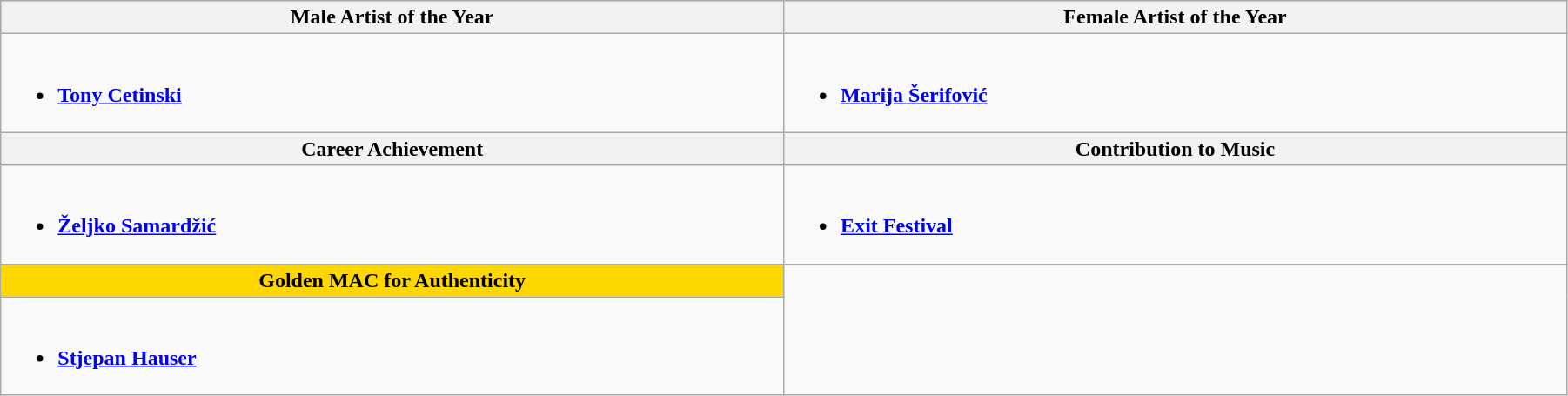<table class="wikitable" style="width:95%">
<tr bgcolor="#bebebe">
<th width="50%">Male Artist of the Year</th>
<th width="50%">Female Artist of the Year</th>
</tr>
<tr>
<td valign="top"><br><ul><li><strong><a href='#'>Tony Cetinski</a></strong></li></ul></td>
<td valign="top"><br><ul><li><strong><a href='#'>Marija Šerifović</a></strong></li></ul></td>
</tr>
<tr>
<th width="50%">Career Achievement</th>
<th width="50%">Contribution to Music</th>
</tr>
<tr>
<td valign="top"><br><ul><li><strong><a href='#'>Željko Samardžić</a></strong></li></ul></td>
<td valign="top"><br><ul><li><strong><a href='#'>Exit Festival</a></strong></li></ul></td>
</tr>
<tr>
<th style="background:Gold; width="50%">Golden MAC for Authenticity</th>
</tr>
<tr>
<td valign="top"><br><ul><li><strong><a href='#'>Stjepan Hauser</a></strong></li></ul></td>
</tr>
</table>
